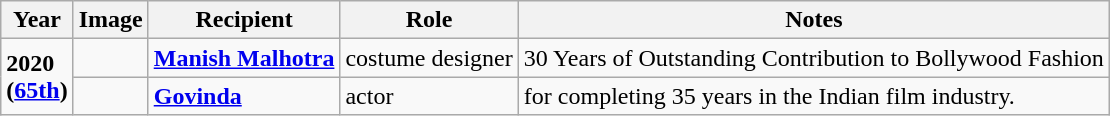<table class="wikitable">
<tr>
<th>Year</th>
<th>Image</th>
<th>Recipient</th>
<th>Role</th>
<th>Notes</th>
</tr>
<tr>
<td rowspan=2><strong>2020<br>(<a href='#'>65th</a>)</strong></td>
<td></td>
<td><strong><a href='#'>Manish Malhotra</a></strong></td>
<td>costume designer</td>
<td>30 Years of Outstanding Contribution to Bollywood Fashion</td>
</tr>
<tr>
<td></td>
<td><strong><a href='#'>Govinda</a></strong></td>
<td>actor</td>
<td>for completing 35 years in the Indian film industry.</td>
</tr>
</table>
